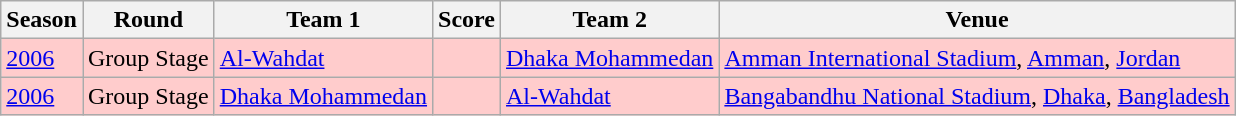<table class="wikitable">
<tr>
<th>Season</th>
<th>Round</th>
<th>Team 1</th>
<th>Score</th>
<th>Team 2</th>
<th>Venue</th>
</tr>
<tr style="background:#FFCCCC;">
<td><a href='#'>2006</a></td>
<td>Group Stage</td>
<td> <a href='#'>Al-Wahdat</a></td>
<td></td>
<td> <a href='#'>Dhaka Mohammedan</a></td>
<td><a href='#'>Amman International Stadium</a>, <a href='#'>Amman</a>, <a href='#'>Jordan</a></td>
</tr>
<tr style="background:#FFCCCC;">
<td><a href='#'>2006</a></td>
<td>Group Stage</td>
<td> <a href='#'>Dhaka Mohammedan</a></td>
<td></td>
<td> <a href='#'>Al-Wahdat</a></td>
<td><a href='#'>Bangabandhu National Stadium</a>, <a href='#'>Dhaka</a>, <a href='#'>Bangladesh</a></td>
</tr>
</table>
